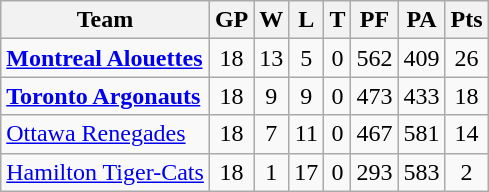<table class="wikitable">
<tr>
<th>Team</th>
<th>GP</th>
<th>W</th>
<th>L</th>
<th>T</th>
<th>PF</th>
<th>PA</th>
<th>Pts</th>
</tr>
<tr align="center">
<td align="left"><strong><a href='#'>Montreal Alouettes</a></strong></td>
<td>18</td>
<td>13</td>
<td>5</td>
<td>0</td>
<td>562</td>
<td>409</td>
<td>26</td>
</tr>
<tr align="center">
<td align="left"><strong><a href='#'>Toronto Argonauts</a></strong></td>
<td>18</td>
<td>9</td>
<td>9</td>
<td>0</td>
<td>473</td>
<td>433</td>
<td>18</td>
</tr>
<tr align="center">
<td align="left"><a href='#'>Ottawa Renegades</a></td>
<td>18</td>
<td>7</td>
<td>11</td>
<td>0</td>
<td>467</td>
<td>581</td>
<td>14</td>
</tr>
<tr align="center">
<td align="left"><a href='#'>Hamilton Tiger-Cats</a></td>
<td>18</td>
<td>1</td>
<td>17</td>
<td>0</td>
<td>293</td>
<td>583</td>
<td>2</td>
</tr>
</table>
